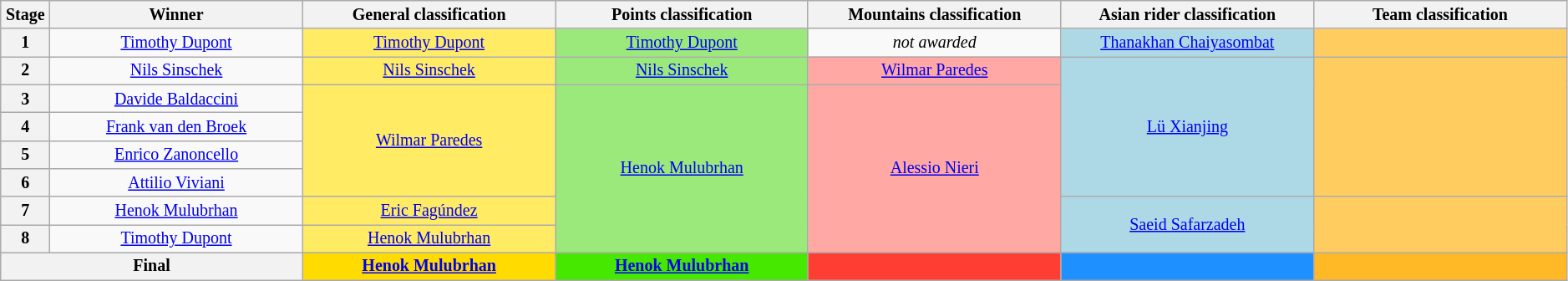<table class=wikitable style="text-align: center; font-size:smaller;">
<tr>
<th style="width:1%;">Stage</th>
<th style="width:14%;">Winner</th>
<th style="width:14%;">General classification<br></th>
<th style="width:14%;">Points classification<br></th>
<th style="width:14%;">Mountains classification<br></th>
<th style="width:14%;">Asian rider classification<br></th>
<th style="width:14%;">Team classification</th>
</tr>
<tr>
<th>1</th>
<td><a href='#'>Timothy Dupont</a></td>
<td style="background:#FFEB64;"><a href='#'>Timothy Dupont</a></td>
<td style="background:#9CE97B;"><a href='#'>Timothy Dupont</a></td>
<td><em>not awarded</em></td>
<td style="background:lightblue;"><a href='#'>Thanakhan Chaiyasombat</a></td>
<td style="background:#FFCD5F;"></td>
</tr>
<tr>
<th>2</th>
<td><a href='#'>Nils Sinschek</a></td>
<td style="background:#FFEB64;"><a href='#'>Nils Sinschek</a></td>
<td style="background:#9CE97B;"><a href='#'>Nils Sinschek</a></td>
<td style="background:#FFA8A4;"><a href='#'>Wilmar Paredes</a></td>
<td style="background:lightblue;" rowspan="5"><a href='#'>Lü Xianjing</a></td>
<td style="background:#FFCD5F;" rowspan="5"></td>
</tr>
<tr>
<th>3</th>
<td><a href='#'>Davide Baldaccini</a></td>
<td style="background:#FFEB64;" rowspan="4"><a href='#'>Wilmar Paredes</a></td>
<td style="background:#9CE97B;" rowspan="6"><a href='#'>Henok Mulubrhan</a></td>
<td style="background:#FFA8A4;" rowspan="6"><a href='#'>Alessio Nieri</a></td>
</tr>
<tr>
<th>4</th>
<td><a href='#'>Frank van den Broek</a></td>
</tr>
<tr>
<th>5</th>
<td><a href='#'>Enrico Zanoncello</a></td>
</tr>
<tr>
<th>6</th>
<td><a href='#'>Attilio Viviani</a></td>
</tr>
<tr>
<th>7</th>
<td><a href='#'>Henok Mulubrhan</a></td>
<td style="background:#FFEB64;"><a href='#'>Eric Fagúndez</a></td>
<td style="background:lightblue;" rowspan="2"><a href='#'>Saeid Safarzadeh</a></td>
<td style="background:#FFCD5F;" rowspan="2"></td>
</tr>
<tr>
<th>8</th>
<td><a href='#'>Timothy Dupont</a></td>
<td style="background:#FFEB64;"><a href='#'>Henok Mulubrhan</a></td>
</tr>
<tr>
<th colspan="2">Final</th>
<th style="background:#FFDB00;"><a href='#'>Henok Mulubrhan</a></th>
<th style="background:#46E800;"><a href='#'>Henok Mulubrhan</a></th>
<th style="background:#FF3E33;"></th>
<th style="background:dodgerblue;"></th>
<th style="background:#FFB927;"></th>
</tr>
</table>
